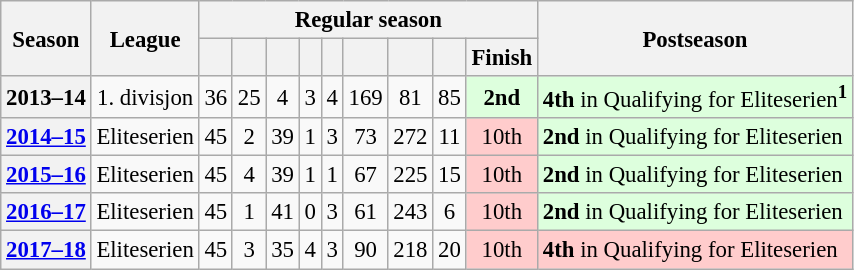<table class="wikitable" style="text-align: center; font-size: 95%">
<tr>
<th rowspan="2">Season</th>
<th rowspan="2">League</th>
<th colspan="9">Regular season</th>
<th rowspan="2">Postseason</th>
</tr>
<tr>
<th></th>
<th></th>
<th></th>
<th></th>
<th></th>
<th></th>
<th></th>
<th></th>
<th>Finish</th>
</tr>
<tr>
<th>2013–14</th>
<td>1. divisjon</td>
<td>36</td>
<td>25</td>
<td>4</td>
<td>3</td>
<td>4</td>
<td>169</td>
<td>81</td>
<td>85</td>
<td bgcolor="#ddffdd"><strong>2nd</strong></td>
<td align="left" bgcolor="#ddffdd"><strong>4th</strong> in Qualifying for Eliteserien<sup><strong>1</strong></sup></td>
</tr>
<tr>
<th><a href='#'>2014–15</a></th>
<td>Eliteserien</td>
<td>45</td>
<td>2</td>
<td>39</td>
<td>1</td>
<td>3</td>
<td>73</td>
<td>272</td>
<td>11</td>
<td bgcolor="#FFCCCC">10th</td>
<td align="left" bgcolor="#ddffdd"><strong>2nd</strong> in Qualifying for Eliteserien</td>
</tr>
<tr>
<th><a href='#'>2015–16</a></th>
<td>Eliteserien</td>
<td>45</td>
<td>4</td>
<td>39</td>
<td>1</td>
<td>1</td>
<td>67</td>
<td>225</td>
<td>15</td>
<td bgcolor="#FFCCCC">10th</td>
<td align="left" bgcolor="#ddffdd"><strong>2nd</strong> in Qualifying for Eliteserien</td>
</tr>
<tr>
<th><a href='#'>2016–17</a></th>
<td>Eliteserien</td>
<td>45</td>
<td>1</td>
<td>41</td>
<td>0</td>
<td>3</td>
<td>61</td>
<td>243</td>
<td>6</td>
<td bgcolor="#FFCCCC">10th</td>
<td align="left" bgcolor="#ddffdd"><strong>2nd</strong> in Qualifying for Eliteserien</td>
</tr>
<tr>
<th><a href='#'>2017–18</a></th>
<td>Eliteserien</td>
<td>45</td>
<td>3</td>
<td>35</td>
<td>4</td>
<td>3</td>
<td>90</td>
<td>218</td>
<td>20</td>
<td bgcolor="#FFCCCC">10th</td>
<td align="left" bgcolor="#FFCCCC"><strong>4th</strong> in Qualifying for Eliteserien</td>
</tr>
</table>
